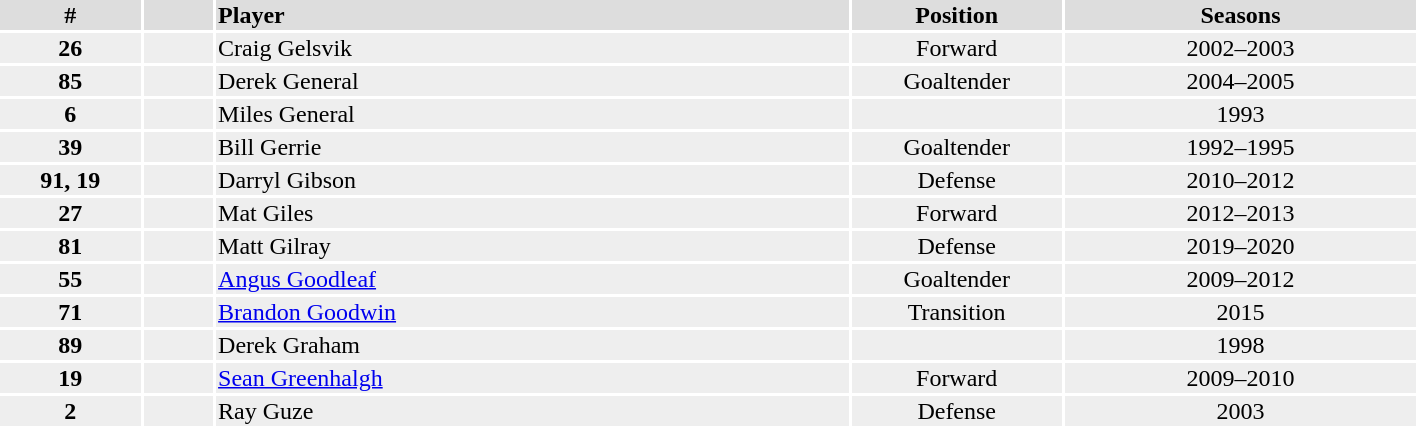<table width=75%>
<tr bgcolor="#dddddd">
<th width=10%>#</th>
<th width=5%></th>
<td align=left!!width=10%><strong>Player</strong></td>
<th width=15%>Position</th>
<th width=25%>Seasons</th>
</tr>
<tr bgcolor="#eeeeee">
<td align=center><strong>26</strong></td>
<td align=center></td>
<td>Craig Gelsvik</td>
<td align=center>Forward</td>
<td align=center>2002–2003</td>
</tr>
<tr bgcolor="#eeeeee">
<td align=center><strong>85</strong></td>
<td align=center></td>
<td>Derek General</td>
<td align=center>Goaltender</td>
<td align=center>2004–2005</td>
</tr>
<tr bgcolor="#eeeeee">
<td align=center><strong>6</strong></td>
<td align=center></td>
<td>Miles General</td>
<td align=center></td>
<td align=center>1993</td>
</tr>
<tr bgcolor="#eeeeee">
<td align=center><strong>39</strong></td>
<td align=center></td>
<td>Bill Gerrie</td>
<td align=center>Goaltender</td>
<td align=center>1992–1995</td>
</tr>
<tr bgcolor="#eeeeee">
<td align=center><strong>91, 19</strong></td>
<td align=center></td>
<td>Darryl Gibson</td>
<td align=center>Defense</td>
<td align=center>2010–2012</td>
</tr>
<tr bgcolor="#eeeeee">
<td align=center><strong>27</strong></td>
<td align=center></td>
<td>Mat Giles</td>
<td align=center>Forward</td>
<td align=center>2012–2013</td>
</tr>
<tr bgcolor="#eeeeee">
<td align=center><strong>81</strong></td>
<td align=center></td>
<td>Matt Gilray</td>
<td align=center>Defense</td>
<td align=center>2019–2020</td>
</tr>
<tr bgcolor="#eeeeee">
<td align=center><strong>55</strong></td>
<td align=center></td>
<td><a href='#'>Angus Goodleaf</a></td>
<td align=center>Goaltender</td>
<td align=center>2009–2012</td>
</tr>
<tr bgcolor="#eeeeee">
<td align=center><strong>71</strong></td>
<td align=center></td>
<td><a href='#'>Brandon Goodwin</a></td>
<td align=center>Transition</td>
<td align=center>2015</td>
</tr>
<tr bgcolor="#eeeeee">
<td align=center><strong>89</strong></td>
<td align=center></td>
<td>Derek Graham</td>
<td align=center></td>
<td align=center>1998</td>
</tr>
<tr bgcolor="#eeeeee">
<td align=center><strong>19</strong></td>
<td align=center></td>
<td><a href='#'>Sean Greenhalgh</a></td>
<td align=center>Forward</td>
<td align=center>2009–2010</td>
</tr>
<tr bgcolor="#eeeeee">
<td align=center><strong>2</strong></td>
<td align=center></td>
<td>Ray Guze</td>
<td align=center>Defense</td>
<td align=center>2003</td>
</tr>
</table>
